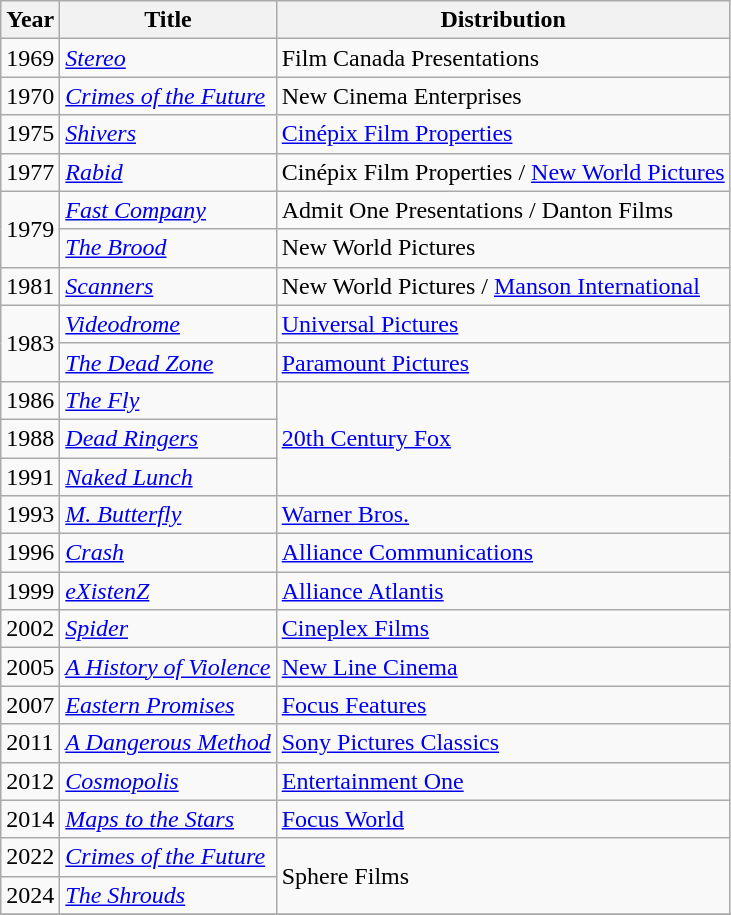<table class="wikitable sortable">
<tr>
<th>Year</th>
<th>Title</th>
<th>Distribution</th>
</tr>
<tr>
<td>1969</td>
<td><em><a href='#'>Stereo</a></em></td>
<td>Film Canada Presentations</td>
</tr>
<tr>
<td>1970</td>
<td><em><a href='#'>Crimes of the Future</a></em></td>
<td>New Cinema Enterprises</td>
</tr>
<tr>
<td>1975</td>
<td><em><a href='#'>Shivers</a></em></td>
<td><a href='#'>Cinépix Film Properties</a></td>
</tr>
<tr>
<td>1977</td>
<td><em><a href='#'>Rabid</a></em></td>
<td>Cinépix Film Properties / <a href='#'>New World Pictures</a></td>
</tr>
<tr>
<td rowspan=2>1979</td>
<td><em><a href='#'>Fast Company</a></em></td>
<td>Admit One Presentations / Danton Films</td>
</tr>
<tr>
<td data-sort-value="Brood, The"><em><a href='#'>The Brood</a></em></td>
<td>New World Pictures</td>
</tr>
<tr>
<td>1981</td>
<td><em><a href='#'>Scanners</a></em></td>
<td>New World Pictures / <a href='#'>Manson International</a></td>
</tr>
<tr>
<td rowspan=2>1983</td>
<td><em><a href='#'>Videodrome</a></em></td>
<td><a href='#'>Universal Pictures</a></td>
</tr>
<tr>
<td data-sort-value="Dead Zone, The"><em><a href='#'>The Dead Zone</a></em></td>
<td><a href='#'>Paramount Pictures</a></td>
</tr>
<tr>
<td>1986</td>
<td data-sort-value="Fly, The"><em><a href='#'>The Fly</a></em></td>
<td rowspan=3><a href='#'>20th Century Fox</a></td>
</tr>
<tr>
<td>1988</td>
<td><em><a href='#'>Dead Ringers</a></em></td>
</tr>
<tr>
<td>1991</td>
<td><em><a href='#'>Naked Lunch</a></em></td>
</tr>
<tr>
<td>1993</td>
<td><em><a href='#'>M. Butterfly</a></em></td>
<td><a href='#'>Warner Bros.</a></td>
</tr>
<tr>
<td>1996</td>
<td><em><a href='#'>Crash</a></em></td>
<td><a href='#'>Alliance Communications</a></td>
</tr>
<tr>
<td>1999</td>
<td><em><a href='#'>eXistenZ</a></em></td>
<td><a href='#'>Alliance Atlantis</a></td>
</tr>
<tr>
<td>2002</td>
<td><em><a href='#'>Spider</a></em></td>
<td><a href='#'>Cineplex Films</a></td>
</tr>
<tr>
<td>2005</td>
<td data-sort-value="History of Violence, A"><em><a href='#'>A History of Violence</a></em></td>
<td><a href='#'>New Line Cinema</a></td>
</tr>
<tr>
<td>2007</td>
<td><em><a href='#'>Eastern Promises</a></em></td>
<td><a href='#'>Focus Features</a></td>
</tr>
<tr>
<td>2011</td>
<td data-sort-value="Dangerous Method, A"><em><a href='#'>A Dangerous Method</a></em></td>
<td><a href='#'>Sony Pictures Classics</a></td>
</tr>
<tr>
<td>2012</td>
<td><em><a href='#'>Cosmopolis</a></em></td>
<td><a href='#'>Entertainment One</a></td>
</tr>
<tr>
<td>2014</td>
<td><em><a href='#'>Maps to the Stars</a></em></td>
<td><a href='#'>Focus World</a></td>
</tr>
<tr>
<td>2022</td>
<td><em><a href='#'>Crimes of the Future</a></em></td>
<td rowspan=2>Sphere Films</td>
</tr>
<tr>
<td>2024</td>
<td data-sort-value="Shrouds, The"><em><a href='#'>The Shrouds</a></em></td>
</tr>
<tr>
</tr>
</table>
